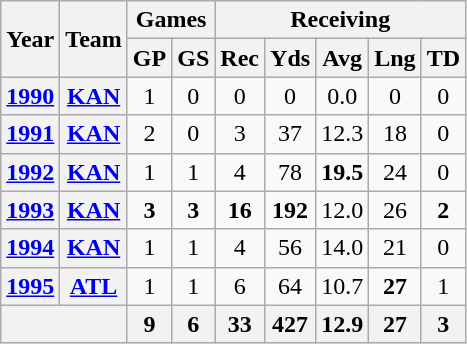<table class="wikitable" style="text-align:center">
<tr>
<th rowspan="2">Year</th>
<th rowspan="2">Team</th>
<th colspan="2">Games</th>
<th colspan="5">Receiving</th>
</tr>
<tr>
<th>GP</th>
<th>GS</th>
<th>Rec</th>
<th>Yds</th>
<th>Avg</th>
<th>Lng</th>
<th>TD</th>
</tr>
<tr>
<th><a href='#'>1990</a></th>
<th><a href='#'>KAN</a></th>
<td>1</td>
<td>0</td>
<td>0</td>
<td>0</td>
<td>0.0</td>
<td>0</td>
<td>0</td>
</tr>
<tr>
<th><a href='#'>1991</a></th>
<th><a href='#'>KAN</a></th>
<td>2</td>
<td>0</td>
<td>3</td>
<td>37</td>
<td>12.3</td>
<td>18</td>
<td>0</td>
</tr>
<tr>
<th><a href='#'>1992</a></th>
<th><a href='#'>KAN</a></th>
<td>1</td>
<td>1</td>
<td>4</td>
<td>78</td>
<td><strong>19.5</strong></td>
<td>24</td>
<td>0</td>
</tr>
<tr>
<th><a href='#'>1993</a></th>
<th><a href='#'>KAN</a></th>
<td><strong>3</strong></td>
<td><strong>3</strong></td>
<td><strong>16</strong></td>
<td><strong>192</strong></td>
<td>12.0</td>
<td>26</td>
<td><strong>2</strong></td>
</tr>
<tr>
<th><a href='#'>1994</a></th>
<th><a href='#'>KAN</a></th>
<td>1</td>
<td>1</td>
<td>4</td>
<td>56</td>
<td>14.0</td>
<td>21</td>
<td>0</td>
</tr>
<tr>
<th><a href='#'>1995</a></th>
<th><a href='#'>ATL</a></th>
<td>1</td>
<td>1</td>
<td>6</td>
<td>64</td>
<td>10.7</td>
<td><strong>27</strong></td>
<td>1</td>
</tr>
<tr>
<th colspan="2"></th>
<th>9</th>
<th>6</th>
<th>33</th>
<th>427</th>
<th>12.9</th>
<th>27</th>
<th>3</th>
</tr>
</table>
